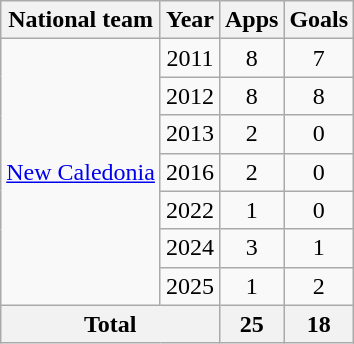<table class="wikitable" style="text-align:center">
<tr>
<th>National team</th>
<th>Year</th>
<th>Apps</th>
<th>Goals</th>
</tr>
<tr>
<td rowspan="7"><a href='#'>New Caledonia</a></td>
<td>2011</td>
<td>8</td>
<td>7</td>
</tr>
<tr>
<td>2012</td>
<td>8</td>
<td>8</td>
</tr>
<tr>
<td>2013</td>
<td>2</td>
<td>0</td>
</tr>
<tr>
<td>2016</td>
<td>2</td>
<td>0</td>
</tr>
<tr>
<td>2022</td>
<td>1</td>
<td>0</td>
</tr>
<tr>
<td>2024</td>
<td>3</td>
<td>1</td>
</tr>
<tr>
<td>2025</td>
<td>1</td>
<td>2</td>
</tr>
<tr>
<th colspan="2">Total</th>
<th>25</th>
<th>18</th>
</tr>
</table>
